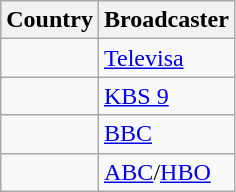<table class="wikitable">
<tr>
<th align=center>Country</th>
<th align=center>Broadcaster</th>
</tr>
<tr>
<td></td>
<td><a href='#'>Televisa</a></td>
</tr>
<tr>
<td></td>
<td><a href='#'>KBS 9</a></td>
</tr>
<tr>
<td></td>
<td><a href='#'>BBC</a></td>
</tr>
<tr>
<td></td>
<td><a href='#'>ABC</a>/<a href='#'>HBO</a></td>
</tr>
</table>
